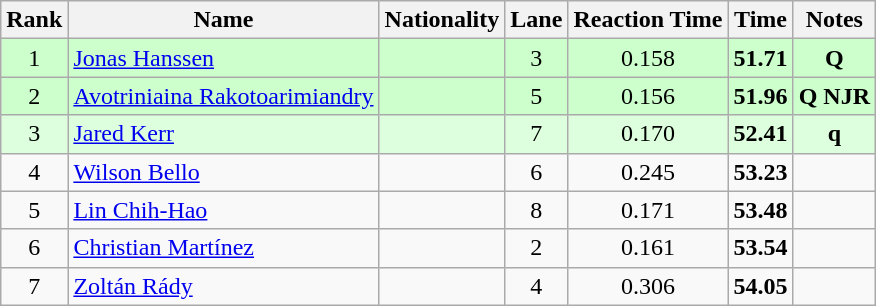<table class="wikitable sortable" style="text-align:center">
<tr>
<th>Rank</th>
<th>Name</th>
<th>Nationality</th>
<th>Lane</th>
<th>Reaction Time</th>
<th>Time</th>
<th>Notes</th>
</tr>
<tr bgcolor=ccffcc>
<td>1</td>
<td align=left><a href='#'>Jonas Hanssen</a></td>
<td align=left></td>
<td>3</td>
<td>0.158</td>
<td><strong>51.71</strong></td>
<td><strong>Q</strong></td>
</tr>
<tr bgcolor=ccffcc>
<td>2</td>
<td align=left><a href='#'>Avotriniaina Rakotoarimiandry</a></td>
<td align=left></td>
<td>5</td>
<td>0.156</td>
<td><strong>51.96</strong></td>
<td><strong>Q NJR</strong></td>
</tr>
<tr bgcolor=ddffdd>
<td>3</td>
<td align=left><a href='#'>Jared Kerr</a></td>
<td align=left></td>
<td>7</td>
<td>0.170</td>
<td><strong>52.41</strong></td>
<td><strong>q</strong></td>
</tr>
<tr>
<td>4</td>
<td align=left><a href='#'>Wilson Bello</a></td>
<td align=left></td>
<td>6</td>
<td>0.245</td>
<td><strong>53.23</strong></td>
<td></td>
</tr>
<tr>
<td>5</td>
<td align=left><a href='#'>Lin Chih-Hao</a></td>
<td align=left></td>
<td>8</td>
<td>0.171</td>
<td><strong>53.48</strong></td>
<td></td>
</tr>
<tr>
<td>6</td>
<td align=left><a href='#'>Christian Martínez</a></td>
<td align=left></td>
<td>2</td>
<td>0.161</td>
<td><strong>53.54</strong></td>
<td></td>
</tr>
<tr>
<td>7</td>
<td align=left><a href='#'>Zoltán Rády</a></td>
<td align=left></td>
<td>4</td>
<td>0.306</td>
<td><strong>54.05</strong></td>
<td></td>
</tr>
</table>
